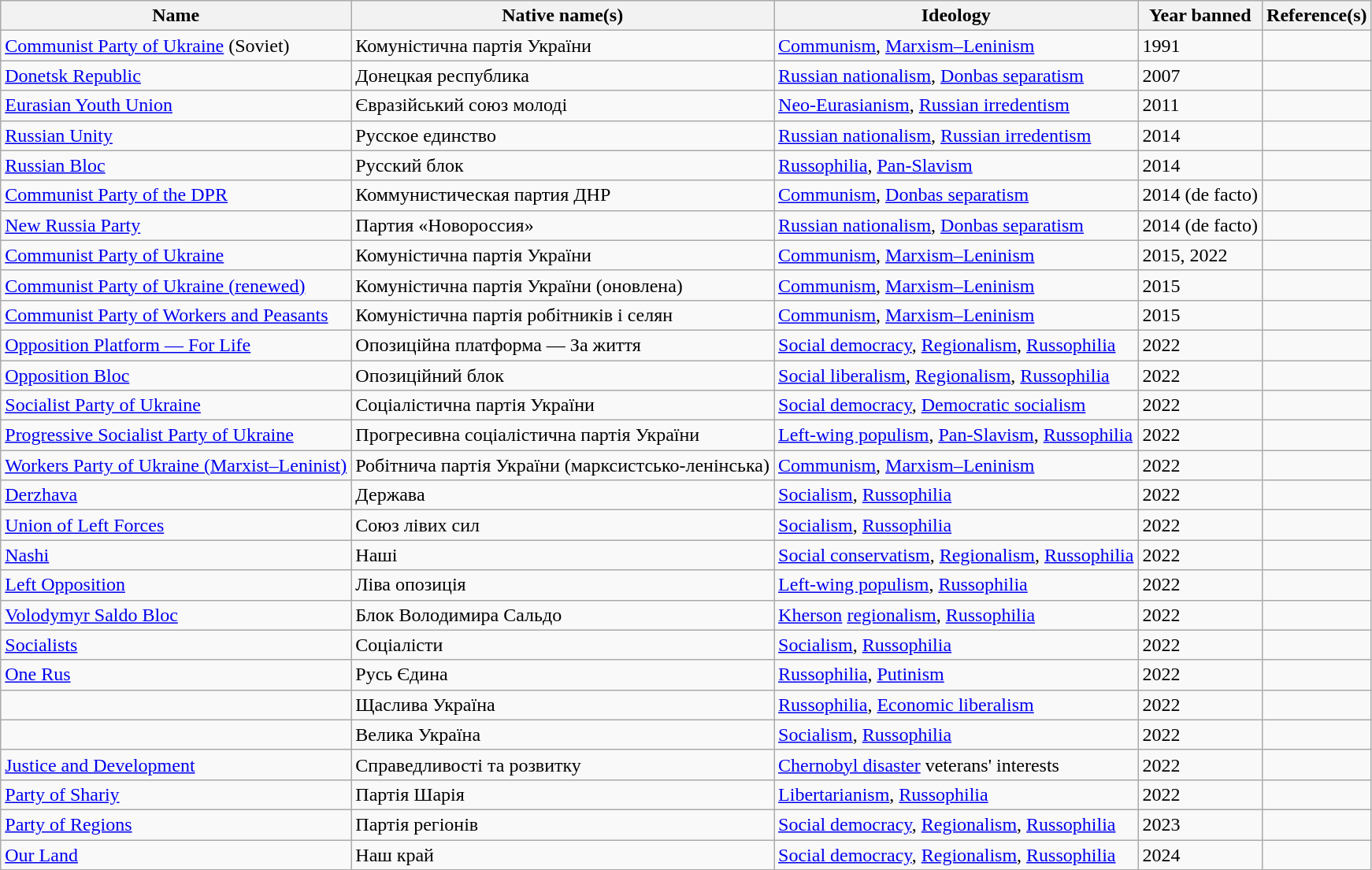<table class="wikitable sortable">
<tr>
<th>Name</th>
<th>Native name(s)</th>
<th>Ideology</th>
<th>Year banned</th>
<th>Reference(s)</th>
</tr>
<tr>
<td><a href='#'>Communist Party of Ukraine</a> (Soviet)</td>
<td>Комуністична партія України</td>
<td><a href='#'>Communism</a>, <a href='#'>Marxism–Leninism</a></td>
<td>1991</td>
<td></td>
</tr>
<tr>
<td><a href='#'>Donetsk Republic</a></td>
<td>Донецкая республика</td>
<td><a href='#'>Russian nationalism</a>, <a href='#'>Donbas separatism</a></td>
<td>2007</td>
<td></td>
</tr>
<tr>
<td><a href='#'>Eurasian Youth Union</a></td>
<td>Євразійський союз молоді</td>
<td><a href='#'>Neo-Eurasianism</a>, <a href='#'>Russian irredentism</a></td>
<td>2011</td>
<td></td>
</tr>
<tr>
<td><a href='#'>Russian Unity</a></td>
<td>Русское единство</td>
<td><a href='#'>Russian nationalism</a>, <a href='#'>Russian irredentism</a></td>
<td>2014</td>
<td></td>
</tr>
<tr>
<td><a href='#'>Russian Bloc</a></td>
<td>Русский блок</td>
<td><a href='#'>Russophilia</a>, <a href='#'>Pan-Slavism</a></td>
<td>2014</td>
<td></td>
</tr>
<tr>
<td><a href='#'>Communist Party of the DPR</a></td>
<td>Коммунистическая партия ДНР</td>
<td><a href='#'>Communism</a>, <a href='#'>Donbas separatism</a></td>
<td>2014 (de facto)</td>
<td></td>
</tr>
<tr>
<td><a href='#'>New Russia Party</a></td>
<td>Партия «Новороссия»</td>
<td><a href='#'>Russian nationalism</a>, <a href='#'>Donbas separatism</a></td>
<td>2014 (de facto)</td>
<td></td>
</tr>
<tr>
<td><a href='#'>Communist Party of Ukraine</a></td>
<td>Комуністична партія України</td>
<td><a href='#'>Communism</a>, <a href='#'>Marxism–Leninism</a></td>
<td>2015, 2022</td>
<td></td>
</tr>
<tr>
<td><a href='#'>Communist Party of Ukraine (renewed)</a></td>
<td>Комуністична партія України (оновлена)</td>
<td><a href='#'>Communism</a>, <a href='#'>Marxism–Leninism</a></td>
<td>2015</td>
<td></td>
</tr>
<tr>
<td><a href='#'>Communist Party of Workers and Peasants</a></td>
<td>Комуністична партія робітників і селян</td>
<td><a href='#'>Communism</a>, <a href='#'>Marxism–Leninism</a></td>
<td>2015</td>
<td></td>
</tr>
<tr>
<td><a href='#'>Opposition Platform — For Life</a></td>
<td>Опозиційна платформа — За життя</td>
<td><a href='#'>Social democracy</a>, <a href='#'>Regionalism</a>, <a href='#'>Russophilia</a></td>
<td>2022</td>
<td></td>
</tr>
<tr>
<td><a href='#'>Opposition Bloc</a></td>
<td>Опозиційний блок</td>
<td><a href='#'>Social liberalism</a>, <a href='#'>Regionalism</a>, <a href='#'>Russophilia</a></td>
<td>2022</td>
<td></td>
</tr>
<tr>
<td><a href='#'>Socialist Party of Ukraine</a></td>
<td>Соціалістична партія України</td>
<td><a href='#'>Social democracy</a>, <a href='#'>Democratic socialism</a></td>
<td>2022</td>
<td></td>
</tr>
<tr>
<td><a href='#'>Progressive Socialist Party of Ukraine</a></td>
<td>Прогресивна соціалістична партія України</td>
<td><a href='#'>Left-wing populism</a>, <a href='#'>Pan-Slavism</a>, <a href='#'>Russophilia</a></td>
<td>2022</td>
<td></td>
</tr>
<tr>
<td><a href='#'>Workers Party of Ukraine (Marxist–Leninist)</a></td>
<td>Робітнича партія України (марксистсько-ленінська)</td>
<td><a href='#'>Communism</a>, <a href='#'>Marxism–Leninism</a></td>
<td>2022</td>
<td></td>
</tr>
<tr>
<td><a href='#'>Derzhava</a></td>
<td>Держава</td>
<td><a href='#'>Socialism</a>, <a href='#'>Russophilia</a></td>
<td>2022</td>
<td></td>
</tr>
<tr>
<td><a href='#'>Union of Left Forces</a></td>
<td>Союз лівих сил</td>
<td><a href='#'>Socialism</a>, <a href='#'>Russophilia</a></td>
<td>2022</td>
<td></td>
</tr>
<tr>
<td><a href='#'>Nashi</a></td>
<td>Наші</td>
<td><a href='#'>Social conservatism</a>, <a href='#'>Regionalism</a>, <a href='#'>Russophilia</a></td>
<td>2022</td>
<td></td>
</tr>
<tr>
<td><a href='#'>Left Opposition</a></td>
<td>Ліва опозиція</td>
<td><a href='#'>Left-wing populism</a>, <a href='#'>Russophilia</a></td>
<td>2022</td>
<td></td>
</tr>
<tr>
<td><a href='#'>Volodymyr Saldo Bloc</a></td>
<td>Блок Володимира Сальдо</td>
<td><a href='#'>Kherson</a> <a href='#'>regionalism</a>, <a href='#'>Russophilia</a></td>
<td>2022</td>
<td></td>
</tr>
<tr>
<td><a href='#'>Socialists</a></td>
<td>Соціалісти</td>
<td><a href='#'>Socialism</a>, <a href='#'>Russophilia</a></td>
<td>2022</td>
<td></td>
</tr>
<tr>
<td><a href='#'>One Rus</a></td>
<td>Русь Єдина</td>
<td><a href='#'>Russophilia</a>, <a href='#'>Putinism</a></td>
<td>2022</td>
<td></td>
</tr>
<tr>
<td></td>
<td>Щаслива Україна</td>
<td><a href='#'>Russophilia</a>, <a href='#'>Economic liberalism</a></td>
<td>2022</td>
<td></td>
</tr>
<tr>
<td></td>
<td>Велика Україна</td>
<td><a href='#'>Socialism</a>, <a href='#'>Russophilia</a></td>
<td>2022</td>
<td></td>
</tr>
<tr>
<td><a href='#'>Justice and Development</a></td>
<td>Справедливості та розвитку</td>
<td><a href='#'>Chernobyl disaster</a> veterans' interests</td>
<td>2022</td>
<td></td>
</tr>
<tr>
<td><a href='#'>Party of Shariy</a></td>
<td>Партія Шарія</td>
<td><a href='#'>Libertarianism</a>, <a href='#'>Russophilia</a></td>
<td>2022</td>
<td></td>
</tr>
<tr>
<td><a href='#'>Party of Regions</a></td>
<td>Партія регіонів</td>
<td><a href='#'>Social democracy</a>, <a href='#'>Regionalism</a>, <a href='#'>Russophilia</a></td>
<td>2023</td>
<td></td>
</tr>
<tr>
<td><a href='#'>Our Land</a></td>
<td>Наш край</td>
<td><a href='#'>Social democracy</a>, <a href='#'>Regionalism</a>, <a href='#'>Russophilia</a></td>
<td>2024</td>
<td></td>
</tr>
</table>
